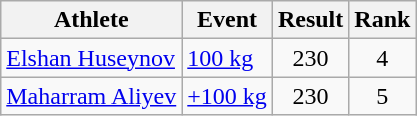<table class="wikitable">
<tr>
<th>Athlete</th>
<th>Event</th>
<th>Result</th>
<th>Rank</th>
</tr>
<tr align=center>
<td align=left><a href='#'>Elshan Huseynov</a></td>
<td align=left><a href='#'>100 kg</a></td>
<td>230</td>
<td>4</td>
</tr>
<tr align=center>
<td align=left><a href='#'>Maharram Aliyev</a></td>
<td align=left><a href='#'>+100 kg</a></td>
<td>230</td>
<td>5</td>
</tr>
</table>
